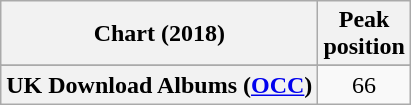<table class="wikitable sortable plainrowheaders" style="text-align:center">
<tr>
<th scope="col">Chart (2018)</th>
<th scope="col">Peak<br> position</th>
</tr>
<tr>
</tr>
<tr>
</tr>
<tr>
</tr>
<tr>
</tr>
<tr>
</tr>
<tr>
<th scope="row">UK Download Albums (<a href='#'>OCC</a>)</th>
<td>66</td>
</tr>
</table>
